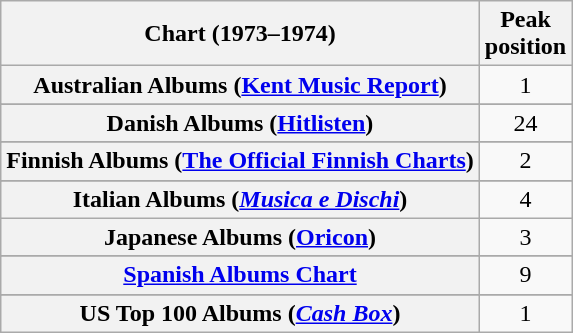<table class="wikitable sortable plainrowheaders" style="text-align:center">
<tr>
<th>Chart (1973–1974)</th>
<th>Peak<br>position</th>
</tr>
<tr>
<th scope="row">Australian Albums (<a href='#'>Kent Music Report</a>)</th>
<td align="center">1</td>
</tr>
<tr>
</tr>
<tr>
</tr>
<tr>
<th scope="row">Danish Albums (<a href='#'>Hitlisten</a>)</th>
<td align="center">24</td>
</tr>
<tr>
</tr>
<tr>
<th scope="row">Finnish Albums (<a href='#'>The Official Finnish Charts</a>)</th>
<td align="center">2</td>
</tr>
<tr>
</tr>
<tr>
<th scope="row">Italian Albums (<em><a href='#'>Musica e Dischi</a></em>)</th>
<td align="center">4</td>
</tr>
<tr>
<th scope="row">Japanese Albums (<a href='#'>Oricon</a>)</th>
<td align="center">3</td>
</tr>
<tr>
</tr>
<tr>
<th scope="row"><a href='#'>Spanish Albums Chart</a></th>
<td align="center">9</td>
</tr>
<tr>
</tr>
<tr>
</tr>
<tr>
<th scope="row">US Top 100 Albums (<em><a href='#'>Cash Box</a></em>)</th>
<td>1</td>
</tr>
</table>
